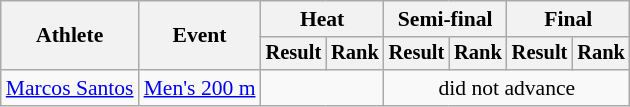<table class=wikitable style=font-size:90%>
<tr>
<th rowspan=2>Athlete</th>
<th rowspan=2>Event</th>
<th colspan=2>Heat</th>
<th colspan=2>Semi-final</th>
<th colspan=2>Final</th>
</tr>
<tr style=font-size:95%>
<th>Result</th>
<th>Rank</th>
<th>Result</th>
<th>Rank</th>
<th>Result</th>
<th>Rank</th>
</tr>
<tr align=center>
<td align=left><a href='#'>Marcos Santos</a></td>
<td align=left><a href='#'>Men's 200 m</a></td>
<td colspan=2></td>
<td colspan=4>did not advance</td>
</tr>
</table>
